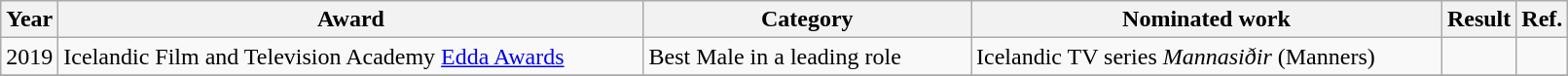<table width="85%" class="wikitable">
<tr>
<th width="10">Year</th>
<th width="400">Award</th>
<th width="220">Category</th>
<th width="320">Nominated work</th>
<th width="30">Result</th>
<th width="10">Ref.</th>
</tr>
<tr>
<td>2019</td>
<td>Icelandic Film and Television Academy <a href='#'>Edda Awards</a></td>
<td>Best Male in a leading role</td>
<td>Icelandic TV series <em>Mannasiðir</em> (Manners)</td>
<td></td>
<td></td>
</tr>
<tr>
</tr>
</table>
